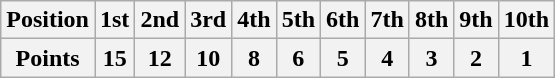<table class="wikitable">
<tr>
<th>Position</th>
<th>1st</th>
<th>2nd</th>
<th>3rd</th>
<th>4th</th>
<th>5th</th>
<th>6th</th>
<th>7th</th>
<th>8th</th>
<th>9th</th>
<th>10th</th>
</tr>
<tr>
<th>Points</th>
<th>15</th>
<th>12</th>
<th>10</th>
<th>8</th>
<th>6</th>
<th>5</th>
<th>4</th>
<th>3</th>
<th>2</th>
<th>1</th>
</tr>
</table>
